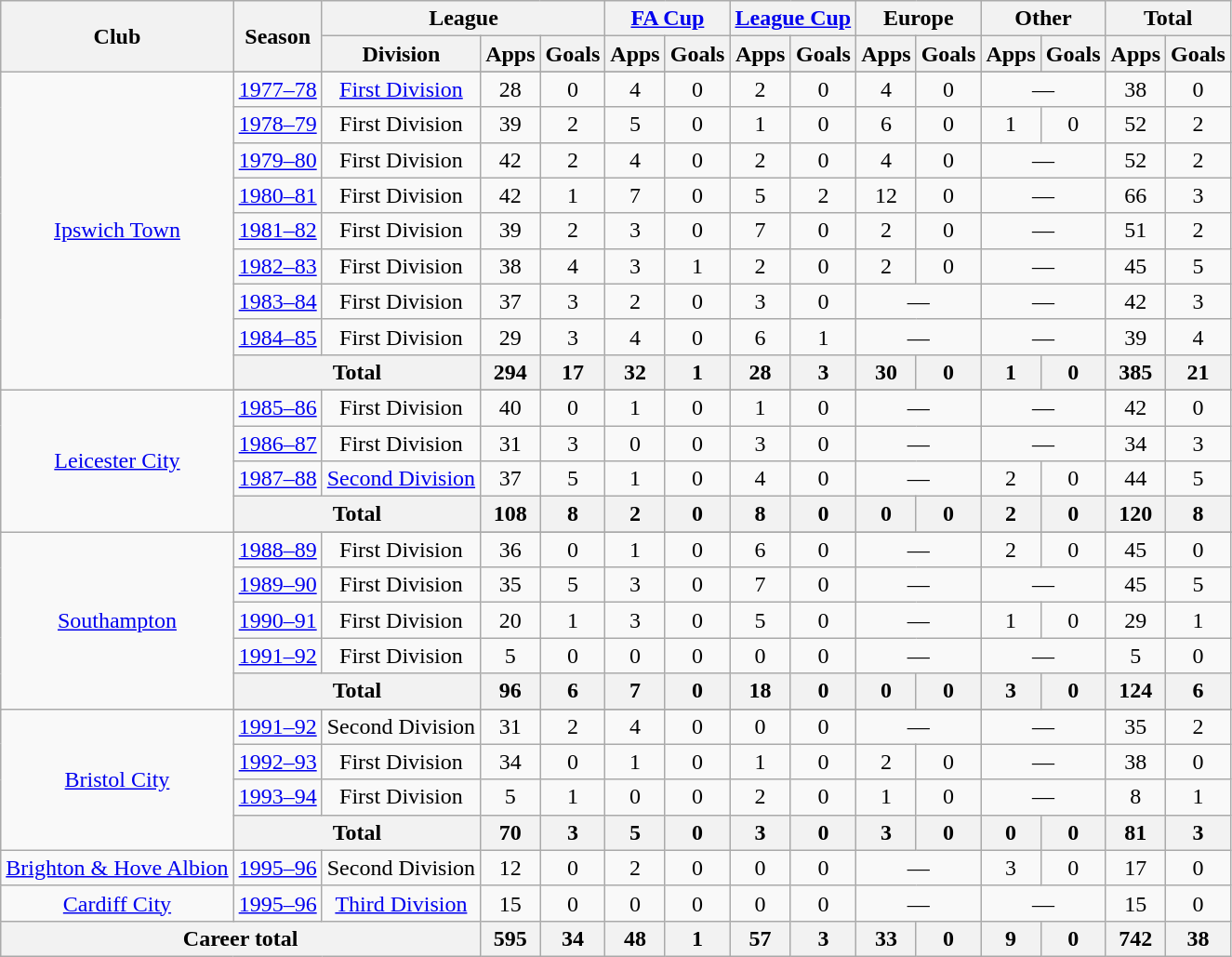<table class=wikitable style=text-align:center>
<tr>
<th rowspan=2>Club</th>
<th rowspan=2>Season</th>
<th colspan=3>League</th>
<th colspan=2><a href='#'>FA Cup</a></th>
<th colspan=2><a href='#'>League Cup</a></th>
<th colspan=2>Europe</th>
<th colspan=2>Other</th>
<th colspan=2>Total</th>
</tr>
<tr>
<th>Division</th>
<th>Apps</th>
<th>Goals</th>
<th>Apps</th>
<th>Goals</th>
<th>Apps</th>
<th>Goals</th>
<th>Apps</th>
<th>Goals</th>
<th>Apps</th>
<th>Goals</th>
<th>Apps</th>
<th>Goals</th>
</tr>
<tr>
<td rowspan=10><a href='#'>Ipswich Town</a></td>
</tr>
<tr>
<td><a href='#'>1977–78</a></td>
<td><a href='#'>First Division</a></td>
<td>28</td>
<td>0</td>
<td>4</td>
<td>0</td>
<td>2</td>
<td>0</td>
<td>4</td>
<td>0</td>
<td colspan=2>—</td>
<td>38</td>
<td>0</td>
</tr>
<tr>
<td><a href='#'>1978–79</a></td>
<td>First Division</td>
<td>39</td>
<td>2</td>
<td>5</td>
<td>0</td>
<td>1</td>
<td>0</td>
<td>6</td>
<td>0</td>
<td>1</td>
<td>0</td>
<td>52</td>
<td>2</td>
</tr>
<tr>
<td><a href='#'>1979–80</a></td>
<td>First Division</td>
<td>42</td>
<td>2</td>
<td>4</td>
<td>0</td>
<td>2</td>
<td>0</td>
<td>4</td>
<td>0</td>
<td colspan=2>—</td>
<td>52</td>
<td>2</td>
</tr>
<tr>
<td><a href='#'>1980–81</a></td>
<td>First Division</td>
<td>42</td>
<td>1</td>
<td>7</td>
<td>0</td>
<td>5</td>
<td>2</td>
<td>12</td>
<td>0</td>
<td colspan=2>—</td>
<td>66</td>
<td>3</td>
</tr>
<tr>
<td><a href='#'>1981–82</a></td>
<td>First Division</td>
<td>39</td>
<td>2</td>
<td>3</td>
<td>0</td>
<td>7</td>
<td>0</td>
<td>2</td>
<td>0</td>
<td colspan=2>—</td>
<td>51</td>
<td>2</td>
</tr>
<tr>
<td><a href='#'>1982–83</a></td>
<td>First Division</td>
<td>38</td>
<td>4</td>
<td>3</td>
<td>1</td>
<td>2</td>
<td>0</td>
<td>2</td>
<td>0</td>
<td colspan=2>—</td>
<td>45</td>
<td>5</td>
</tr>
<tr>
<td><a href='#'>1983–84</a></td>
<td>First Division</td>
<td>37</td>
<td>3</td>
<td>2</td>
<td>0</td>
<td>3</td>
<td>0</td>
<td colspan=2>—</td>
<td colspan=2>—</td>
<td>42</td>
<td>3</td>
</tr>
<tr>
<td><a href='#'>1984–85</a></td>
<td>First Division</td>
<td>29</td>
<td>3</td>
<td>4</td>
<td>0</td>
<td>6</td>
<td>1</td>
<td colspan=2>—</td>
<td colspan=2>—</td>
<td>39</td>
<td>4</td>
</tr>
<tr>
<th colspan=2>Total</th>
<th>294</th>
<th>17</th>
<th>32</th>
<th>1</th>
<th>28</th>
<th>3</th>
<th>30</th>
<th>0</th>
<th>1</th>
<th>0</th>
<th>385</th>
<th>21</th>
</tr>
<tr>
<td rowspan=5><a href='#'>Leicester City</a></td>
</tr>
<tr>
<td><a href='#'>1985–86</a></td>
<td>First Division</td>
<td>40</td>
<td>0</td>
<td>1</td>
<td>0</td>
<td>1</td>
<td>0</td>
<td colspan=2>—</td>
<td colspan=2>—</td>
<td>42</td>
<td>0</td>
</tr>
<tr>
<td><a href='#'>1986–87</a></td>
<td>First Division</td>
<td>31</td>
<td>3</td>
<td>0</td>
<td>0</td>
<td>3</td>
<td>0</td>
<td colspan=2>—</td>
<td colspan=2>—</td>
<td>34</td>
<td>3</td>
</tr>
<tr>
<td><a href='#'>1987–88</a></td>
<td><a href='#'>Second Division</a></td>
<td>37</td>
<td>5</td>
<td>1</td>
<td>0</td>
<td>4</td>
<td>0</td>
<td colspan=2>—</td>
<td>2</td>
<td>0</td>
<td>44</td>
<td>5</td>
</tr>
<tr>
<th colspan=2>Total</th>
<th>108</th>
<th>8</th>
<th>2</th>
<th>0</th>
<th>8</th>
<th>0</th>
<th>0</th>
<th>0</th>
<th>2</th>
<th>0</th>
<th>120</th>
<th>8</th>
</tr>
<tr>
<td rowspan=6><a href='#'>Southampton</a></td>
</tr>
<tr>
<td><a href='#'>1988–89</a></td>
<td>First Division</td>
<td>36</td>
<td>0</td>
<td>1</td>
<td>0</td>
<td>6</td>
<td>0</td>
<td colspan=2>—</td>
<td>2</td>
<td>0</td>
<td>45</td>
<td>0</td>
</tr>
<tr>
<td><a href='#'>1989–90</a></td>
<td>First Division</td>
<td>35</td>
<td>5</td>
<td>3</td>
<td>0</td>
<td>7</td>
<td>0</td>
<td colspan=2>—</td>
<td colspan=2>—</td>
<td>45</td>
<td>5</td>
</tr>
<tr>
<td><a href='#'>1990–91</a></td>
<td>First Division</td>
<td>20</td>
<td>1</td>
<td>3</td>
<td>0</td>
<td>5</td>
<td>0</td>
<td colspan=2>—</td>
<td>1</td>
<td>0</td>
<td>29</td>
<td>1</td>
</tr>
<tr>
<td><a href='#'>1991–92</a></td>
<td>First Division</td>
<td>5</td>
<td>0</td>
<td>0</td>
<td>0</td>
<td>0</td>
<td>0</td>
<td colspan=2>—</td>
<td colspan=2>—</td>
<td>5</td>
<td>0</td>
</tr>
<tr>
<th colspan=2>Total</th>
<th>96</th>
<th>6</th>
<th>7</th>
<th>0</th>
<th>18</th>
<th>0</th>
<th>0</th>
<th>0</th>
<th>3</th>
<th>0</th>
<th>124</th>
<th>6</th>
</tr>
<tr>
<td rowspan=5><a href='#'>Bristol City</a></td>
</tr>
<tr>
<td><a href='#'>1991–92</a></td>
<td>Second Division</td>
<td>31</td>
<td>2</td>
<td>4</td>
<td>0</td>
<td>0</td>
<td>0</td>
<td colspan=2>—</td>
<td colspan=2>—</td>
<td>35</td>
<td>2</td>
</tr>
<tr>
<td><a href='#'>1992–93</a></td>
<td>First Division</td>
<td>34</td>
<td>0</td>
<td>1</td>
<td>0</td>
<td>1</td>
<td>0</td>
<td>2</td>
<td>0</td>
<td colspan=2>—</td>
<td>38</td>
<td>0</td>
</tr>
<tr>
<td><a href='#'>1993–94</a></td>
<td>First Division</td>
<td>5</td>
<td>1</td>
<td>0</td>
<td>0</td>
<td>2</td>
<td>0</td>
<td>1</td>
<td>0</td>
<td colspan=2>—</td>
<td>8</td>
<td>1</td>
</tr>
<tr>
<th colspan=2>Total</th>
<th>70</th>
<th>3</th>
<th>5</th>
<th>0</th>
<th>3</th>
<th>0</th>
<th>3</th>
<th>0</th>
<th>0</th>
<th>0</th>
<th>81</th>
<th>3</th>
</tr>
<tr>
<td><a href='#'>Brighton & Hove Albion</a></td>
<td><a href='#'>1995–96</a></td>
<td>Second Division</td>
<td>12</td>
<td>0</td>
<td>2</td>
<td>0</td>
<td>0</td>
<td>0</td>
<td colspan=2>—</td>
<td>3</td>
<td>0</td>
<td>17</td>
<td>0</td>
</tr>
<tr>
<td><a href='#'>Cardiff City</a></td>
<td><a href='#'>1995–96</a></td>
<td><a href='#'>Third Division</a></td>
<td>15</td>
<td>0</td>
<td>0</td>
<td>0</td>
<td>0</td>
<td>0</td>
<td colspan=2>—</td>
<td colspan=2>—</td>
<td>15</td>
<td>0</td>
</tr>
<tr>
<th colspan=3>Career total</th>
<th>595</th>
<th>34</th>
<th>48</th>
<th>1</th>
<th>57</th>
<th>3</th>
<th>33</th>
<th>0</th>
<th>9</th>
<th>0</th>
<th>742</th>
<th>38</th>
</tr>
</table>
